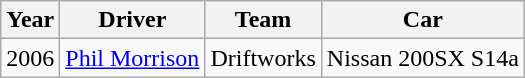<table class="wikitable">
<tr>
<th>Year</th>
<th>Driver</th>
<th>Team</th>
<th>Car</th>
</tr>
<tr>
<td>2006</td>
<td><a href='#'>Phil Morrison</a></td>
<td>Driftworks</td>
<td>Nissan 200SX S14a</td>
</tr>
</table>
